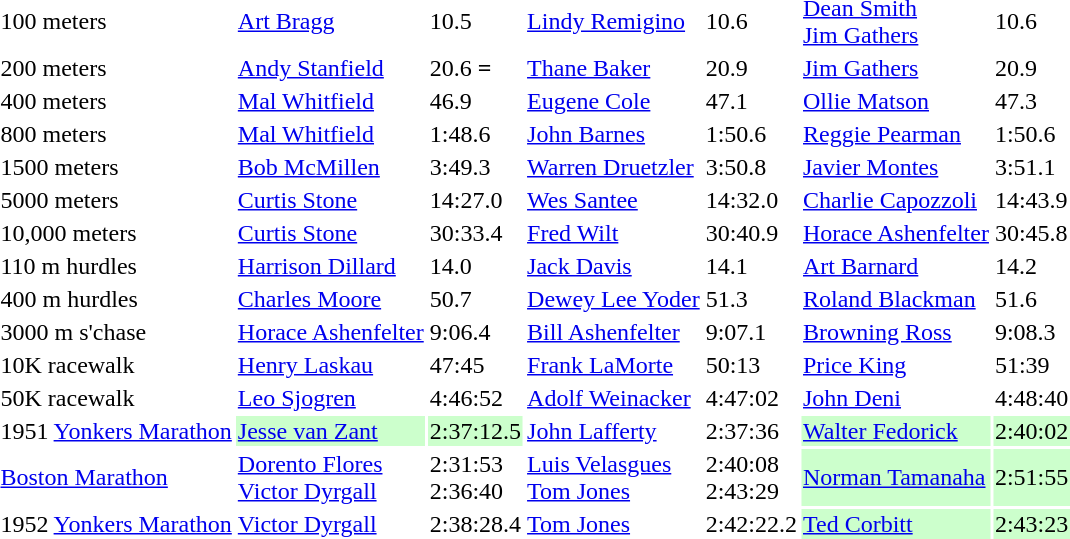<table>
<tr>
<td>100 meters  </td>
<td><a href='#'>Art Bragg</a></td>
<td>10.5</td>
<td><a href='#'>Lindy Remigino</a></td>
<td>10.6</td>
<td><a href='#'>Dean Smith</a><br><a href='#'>Jim Gathers</a></td>
<td>10.6</td>
</tr>
<tr>
<td>200 meters </td>
<td><a href='#'>Andy Stanfield</a></td>
<td>20.6 <strong>=</strong></td>
<td><a href='#'>Thane Baker</a></td>
<td>20.9</td>
<td><a href='#'>Jim Gathers</a></td>
<td>20.9</td>
</tr>
<tr>
<td>400 meters</td>
<td><a href='#'>Mal Whitfield</a></td>
<td>46.9</td>
<td><a href='#'>Eugene Cole</a></td>
<td>47.1</td>
<td><a href='#'>Ollie Matson</a></td>
<td>47.3</td>
</tr>
<tr>
<td>800 meters</td>
<td><a href='#'>Mal Whitfield</a></td>
<td>1:48.6</td>
<td><a href='#'>John Barnes</a></td>
<td>1:50.6</td>
<td><a href='#'>Reggie Pearman</a></td>
<td>1:50.6</td>
</tr>
<tr>
<td>1500 meters</td>
<td><a href='#'>Bob McMillen</a></td>
<td>3:49.3</td>
<td><a href='#'>Warren Druetzler</a></td>
<td>3:50.8</td>
<td><a href='#'>Javier Montes</a></td>
<td>3:51.1</td>
</tr>
<tr>
<td>5000 meters</td>
<td><a href='#'>Curtis Stone</a></td>
<td>14:27.0</td>
<td><a href='#'>Wes Santee</a></td>
<td>14:32.0</td>
<td><a href='#'>Charlie Capozzoli</a></td>
<td>14:43.9</td>
</tr>
<tr>
<td>10,000 meters</td>
<td><a href='#'>Curtis Stone</a></td>
<td>30:33.4</td>
<td><a href='#'>Fred Wilt</a></td>
<td>30:40.9</td>
<td><a href='#'>Horace Ashenfelter</a></td>
<td>30:45.8</td>
</tr>
<tr>
<td>110 m  hurdles </td>
<td><a href='#'>Harrison Dillard</a></td>
<td>14.0</td>
<td><a href='#'>Jack Davis</a></td>
<td>14.1</td>
<td><a href='#'>Art Barnard</a></td>
<td>14.2</td>
</tr>
<tr>
<td>400 m hurdles</td>
<td><a href='#'>Charles Moore</a></td>
<td>50.7</td>
<td><a href='#'>Dewey Lee Yoder</a></td>
<td>51.3</td>
<td><a href='#'>Roland Blackman</a></td>
<td>51.6</td>
</tr>
<tr>
<td>3000 m s'chase</td>
<td><a href='#'>Horace Ashenfelter</a></td>
<td>9:06.4 <strong></strong></td>
<td><a href='#'>Bill Ashenfelter</a></td>
<td>9:07.1</td>
<td><a href='#'>Browning Ross</a></td>
<td>9:08.3</td>
</tr>
<tr>
<td>10K racewalk</td>
<td><a href='#'>Henry Laskau</a></td>
<td>47:45</td>
<td><a href='#'>Frank LaMorte</a></td>
<td>50:13</td>
<td><a href='#'>Price King</a></td>
<td>51:39</td>
</tr>
<tr>
<td>50K racewalk</td>
<td><a href='#'>Leo Sjogren</a></td>
<td>4:46:52</td>
<td><a href='#'>Adolf Weinacker</a></td>
<td>4:47:02</td>
<td><a href='#'>John Deni</a></td>
<td>4:48:40</td>
</tr>
<tr>
<td>1951 <a href='#'>Yonkers Marathon</a></td>
<td style="background:#cfc;"><a href='#'>Jesse van Zant</a> <br></td>
<td style="background:#cfc;">2:37:12.5</td>
<td><a href='#'>John Lafferty</a></td>
<td>2:37:36</td>
<td style="background:#cfc;"><a href='#'>Walter Fedorick</a></td>
<td style="background:#cfc;">2:40:02</td>
</tr>
<tr>
<td><a href='#'>Boston Marathon</a></td>
<td><a href='#'>Dorento Flores</a> <br> <a href='#'>Victor Dyrgall</a></td>
<td>2:31:53<br>2:36:40</td>
<td><a href='#'>Luis Velasgues</a> <br><a href='#'>Tom Jones</a></td>
<td>2:40:08<br>2:43:29</td>
<td style="background:#cfc;"><a href='#'>Norman Tamanaha</a></td>
<td style="background:#cfc;">2:51:55</td>
</tr>
<tr>
<td>1952 <a href='#'>Yonkers Marathon</a></td>
<td><a href='#'>Victor Dyrgall</a> <br></td>
<td>2:38:28.4</td>
<td><a href='#'>Tom Jones</a></td>
<td>2:42:22.2</td>
<td style="background:#cfc;"><a href='#'>Ted Corbitt</a></td>
<td style="background:#cfc;">2:43:23</td>
</tr>
</table>
